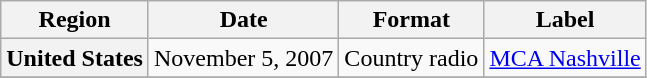<table class="wikitable plainrowheaders">
<tr>
<th>Region</th>
<th>Date</th>
<th>Format</th>
<th>Label</th>
</tr>
<tr>
<th scope="row">United States</th>
<td>November 5, 2007</td>
<td>Country radio</td>
<td><a href='#'>MCA Nashville</a></td>
</tr>
<tr>
</tr>
</table>
